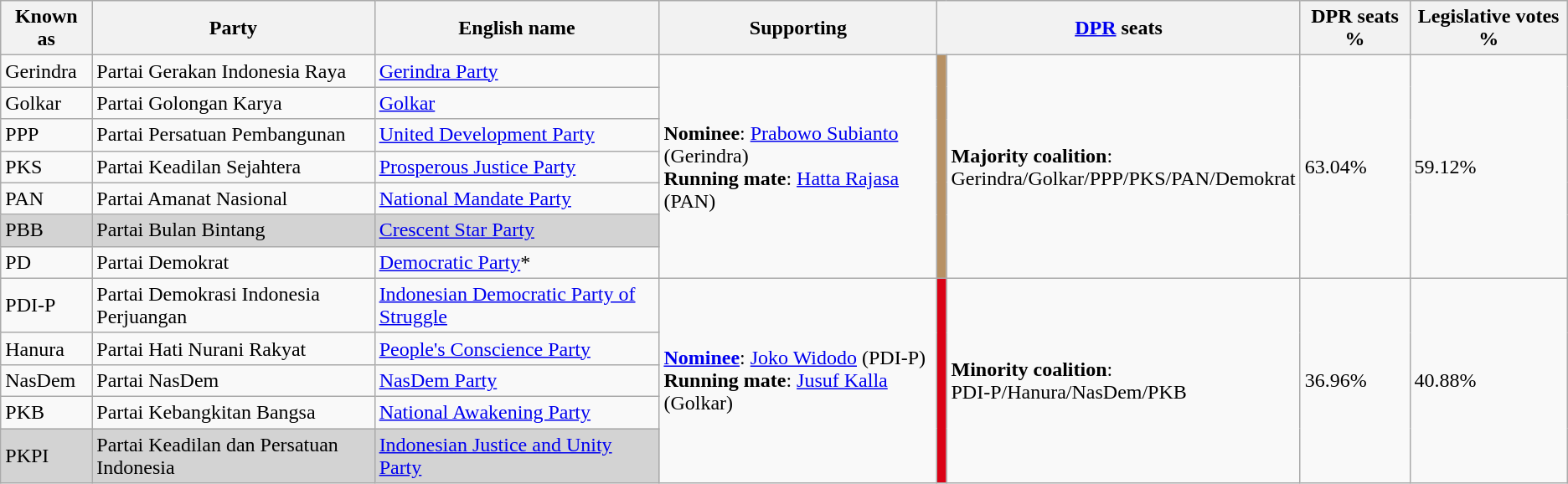<table class="wikitable">
<tr>
<th>Known as</th>
<th>Party</th>
<th>English name</th>
<th>Supporting</th>
<th colspan="2"><a href='#'>DPR</a> seats</th>
<th>DPR seats %</th>
<th>Legislative votes %</th>
</tr>
<tr>
<td>Gerindra</td>
<td>Partai Gerakan Indonesia Raya</td>
<td><a href='#'>Gerindra Party</a></td>
<td rowspan="7"><strong>Nominee</strong>: <a href='#'>Prabowo Subianto</a> (Gerindra)<br><strong>Running mate</strong>: <a href='#'>Hatta Rajasa</a> (PAN)</td>
<td rowspan="7" bgcolor=B79164></td>
<td rowspan="7"><strong>Majority coalition</strong>:<br>Gerindra/Golkar/PPP/PKS/PAN/Demokrat<br></td>
<td rowspan="7">63.04%</td>
<td rowspan="7">59.12%</td>
</tr>
<tr>
<td>Golkar</td>
<td>Partai Golongan Karya</td>
<td><a href='#'>Golkar</a></td>
</tr>
<tr>
<td>PPP</td>
<td>Partai Persatuan Pembangunan</td>
<td><a href='#'>United Development Party</a></td>
</tr>
<tr>
<td>PKS</td>
<td>Partai Keadilan Sejahtera</td>
<td><a href='#'>Prosperous Justice Party</a></td>
</tr>
<tr>
<td>PAN</td>
<td>Partai Amanat Nasional</td>
<td><a href='#'>National Mandate Party</a></td>
</tr>
<tr style="background:lightgrey;">
<td>PBB</td>
<td>Partai Bulan Bintang</td>
<td><a href='#'>Crescent Star Party</a></td>
</tr>
<tr>
<td>PD</td>
<td>Partai Demokrat</td>
<td><a href='#'>Democratic Party</a>*</td>
</tr>
<tr>
<td>PDI-P</td>
<td>Partai Demokrasi Indonesia Perjuangan</td>
<td><a href='#'>Indonesian Democratic Party of Struggle</a></td>
<td rowspan="5"><strong><a href='#'>Nominee</a></strong>: <a href='#'>Joko Widodo</a> (PDI-P)<br><strong>Running mate</strong>: <a href='#'>Jusuf Kalla</a> (Golkar)</td>
<td rowspan="5" bgcolor=DB0216></td>
<td rowspan="5"><strong>Minority coalition</strong>:<br>PDI-P/Hanura/NasDem/PKB<br></td>
<td rowspan="5">36.96%</td>
<td rowspan="5">40.88%</td>
</tr>
<tr>
<td>Hanura</td>
<td>Partai Hati Nurani Rakyat</td>
<td><a href='#'>People's Conscience Party</a></td>
</tr>
<tr>
<td>NasDem</td>
<td>Partai NasDem</td>
<td><a href='#'>NasDem Party</a></td>
</tr>
<tr>
<td>PKB</td>
<td>Partai Kebangkitan Bangsa</td>
<td><a href='#'>National Awakening Party</a></td>
</tr>
<tr style="background:lightgrey;">
<td>PKPI</td>
<td>Partai Keadilan dan Persatuan Indonesia</td>
<td><a href='#'>Indonesian Justice and Unity Party</a></td>
</tr>
</table>
